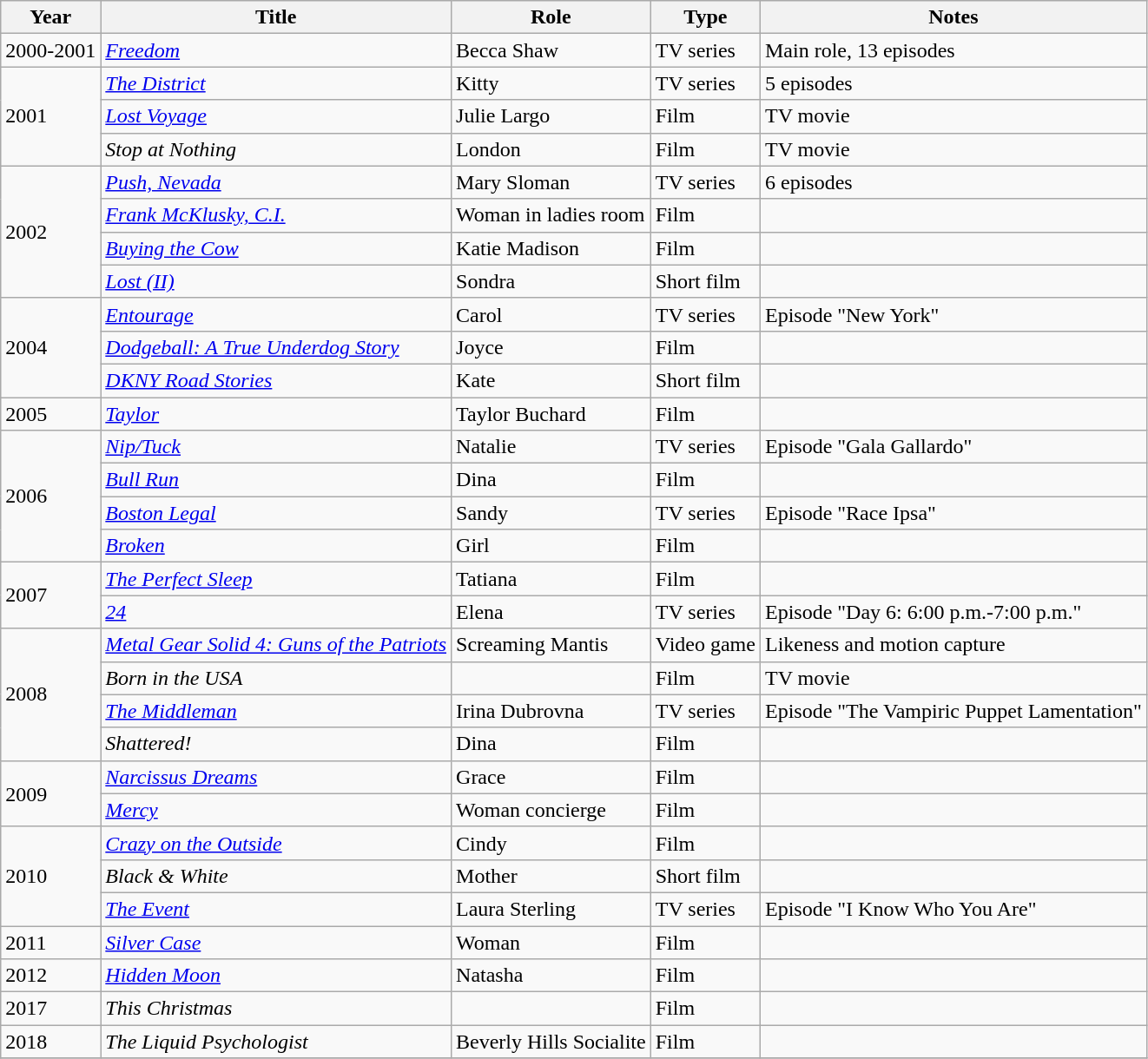<table class="wikitable sortable">
<tr>
<th>Year</th>
<th>Title</th>
<th>Role</th>
<th>Type</th>
<th>Notes</th>
</tr>
<tr>
<td>2000-2001</td>
<td><em><a href='#'>Freedom</a></em></td>
<td>Becca Shaw</td>
<td>TV series</td>
<td>Main role, 13 episodes</td>
</tr>
<tr>
<td rowspan="3">2001</td>
<td><em><a href='#'>The District</a></em></td>
<td>Kitty</td>
<td>TV series</td>
<td>5 episodes</td>
</tr>
<tr>
<td><em><a href='#'>Lost Voyage</a></em></td>
<td>Julie Largo</td>
<td>Film</td>
<td>TV movie</td>
</tr>
<tr>
<td><em>Stop at Nothing</em></td>
<td>London</td>
<td>Film</td>
<td>TV movie</td>
</tr>
<tr>
<td rowspan="4">2002</td>
<td><em><a href='#'>Push, Nevada</a></em></td>
<td>Mary Sloman</td>
<td>TV series</td>
<td>6 episodes</td>
</tr>
<tr>
<td><em><a href='#'>Frank McKlusky, C.I.</a></em></td>
<td>Woman in ladies room</td>
<td>Film</td>
<td></td>
</tr>
<tr>
<td><em><a href='#'>Buying the Cow</a></em></td>
<td>Katie Madison</td>
<td>Film</td>
<td></td>
</tr>
<tr>
<td><em><a href='#'>Lost (II)</a></em></td>
<td>Sondra</td>
<td>Short film</td>
<td></td>
</tr>
<tr>
<td rowspan="3">2004</td>
<td><em><a href='#'>Entourage</a></em></td>
<td>Carol</td>
<td>TV series</td>
<td>Episode "New York"</td>
</tr>
<tr>
<td><em><a href='#'>Dodgeball: A True Underdog Story</a></em></td>
<td>Joyce</td>
<td>Film</td>
<td></td>
</tr>
<tr>
<td><em><a href='#'>DKNY Road Stories</a></em></td>
<td>Kate</td>
<td>Short film</td>
<td></td>
</tr>
<tr>
<td>2005</td>
<td><em><a href='#'>Taylor</a></em></td>
<td>Taylor Buchard</td>
<td>Film</td>
<td></td>
</tr>
<tr>
<td rowspan="4">2006</td>
<td><em><a href='#'>Nip/Tuck</a></em></td>
<td>Natalie</td>
<td>TV series</td>
<td>Episode "Gala Gallardo"</td>
</tr>
<tr>
<td><em><a href='#'>Bull Run</a></em></td>
<td>Dina</td>
<td>Film</td>
<td></td>
</tr>
<tr>
<td><em><a href='#'>Boston Legal</a></em></td>
<td>Sandy</td>
<td>TV series</td>
<td>Episode "Race Ipsa"</td>
</tr>
<tr>
<td><em><a href='#'>Broken</a></em></td>
<td>Girl</td>
<td>Film</td>
<td></td>
</tr>
<tr>
<td rowspan="2">2007</td>
<td><em><a href='#'>The Perfect Sleep</a></em></td>
<td>Tatiana</td>
<td>Film</td>
<td></td>
</tr>
<tr>
<td><em><a href='#'>24</a></em></td>
<td>Elena</td>
<td>TV series</td>
<td>Episode "Day 6: 6:00 p.m.-7:00 p.m."</td>
</tr>
<tr>
<td rowspan="4">2008</td>
<td><em><a href='#'>Metal Gear Solid 4: Guns of the Patriots</a></em></td>
<td>Screaming Mantis</td>
<td>Video game</td>
<td>Likeness and motion capture</td>
</tr>
<tr>
<td><em>Born in the USA</em></td>
<td></td>
<td>Film</td>
<td>TV movie</td>
</tr>
<tr>
<td><em><a href='#'>The Middleman</a></em></td>
<td>Irina Dubrovna</td>
<td>TV series</td>
<td>Episode "The Vampiric Puppet Lamentation"</td>
</tr>
<tr>
<td><em>Shattered!</em></td>
<td>Dina</td>
<td>Film</td>
<td></td>
</tr>
<tr>
<td rowspan="2">2009</td>
<td><em><a href='#'>Narcissus Dreams</a></em></td>
<td>Grace</td>
<td>Film</td>
<td></td>
</tr>
<tr>
<td><em><a href='#'>Mercy</a></em></td>
<td>Woman concierge</td>
<td>Film</td>
<td></td>
</tr>
<tr>
<td rowspan="3">2010</td>
<td><em><a href='#'>Crazy on the Outside</a></em></td>
<td>Cindy</td>
<td>Film</td>
<td></td>
</tr>
<tr>
<td><em>Black & White</em></td>
<td>Mother</td>
<td>Short film</td>
<td></td>
</tr>
<tr>
<td><em><a href='#'>The Event</a></em></td>
<td>Laura Sterling</td>
<td>TV series</td>
<td>Episode "I Know Who You Are"</td>
</tr>
<tr>
<td>2011</td>
<td><em><a href='#'>Silver Case</a></em></td>
<td>Woman</td>
<td>Film</td>
<td></td>
</tr>
<tr>
<td>2012</td>
<td><em><a href='#'>Hidden Moon</a></em></td>
<td>Natasha</td>
<td>Film</td>
<td></td>
</tr>
<tr>
<td>2017</td>
<td><em>This Christmas</em></td>
<td></td>
<td>Film</td>
<td></td>
</tr>
<tr>
<td>2018</td>
<td><em>The Liquid Psychologist</em></td>
<td>Beverly Hills Socialite</td>
<td>Film</td>
<td></td>
</tr>
<tr>
</tr>
</table>
